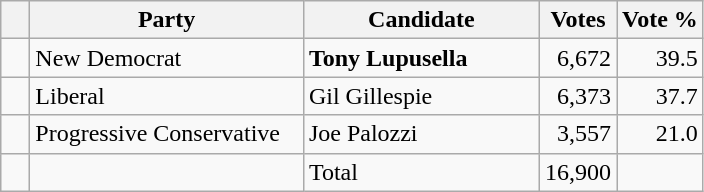<table class="wikitable">
<tr>
<th></th>
<th scope="col" width="175">Party</th>
<th scope="col" width="150">Candidate</th>
<th>Votes</th>
<th>Vote %</th>
</tr>
<tr>
<td>   </td>
<td>New Democrat</td>
<td><strong>Tony Lupusella</strong></td>
<td align=right>6,672</td>
<td align=right>39.5</td>
</tr>
<tr |>
<td>   </td>
<td>Liberal</td>
<td>Gil Gillespie</td>
<td align=right>6,373</td>
<td align=right>37.7</td>
</tr>
<tr |>
<td>   </td>
<td>Progressive Conservative</td>
<td>Joe Palozzi</td>
<td align=right>3,557</td>
<td align=right>21.0<br></td>
</tr>
<tr>
<td></td>
<td></td>
<td>Total</td>
<td align=right>16,900</td>
<td></td>
</tr>
</table>
